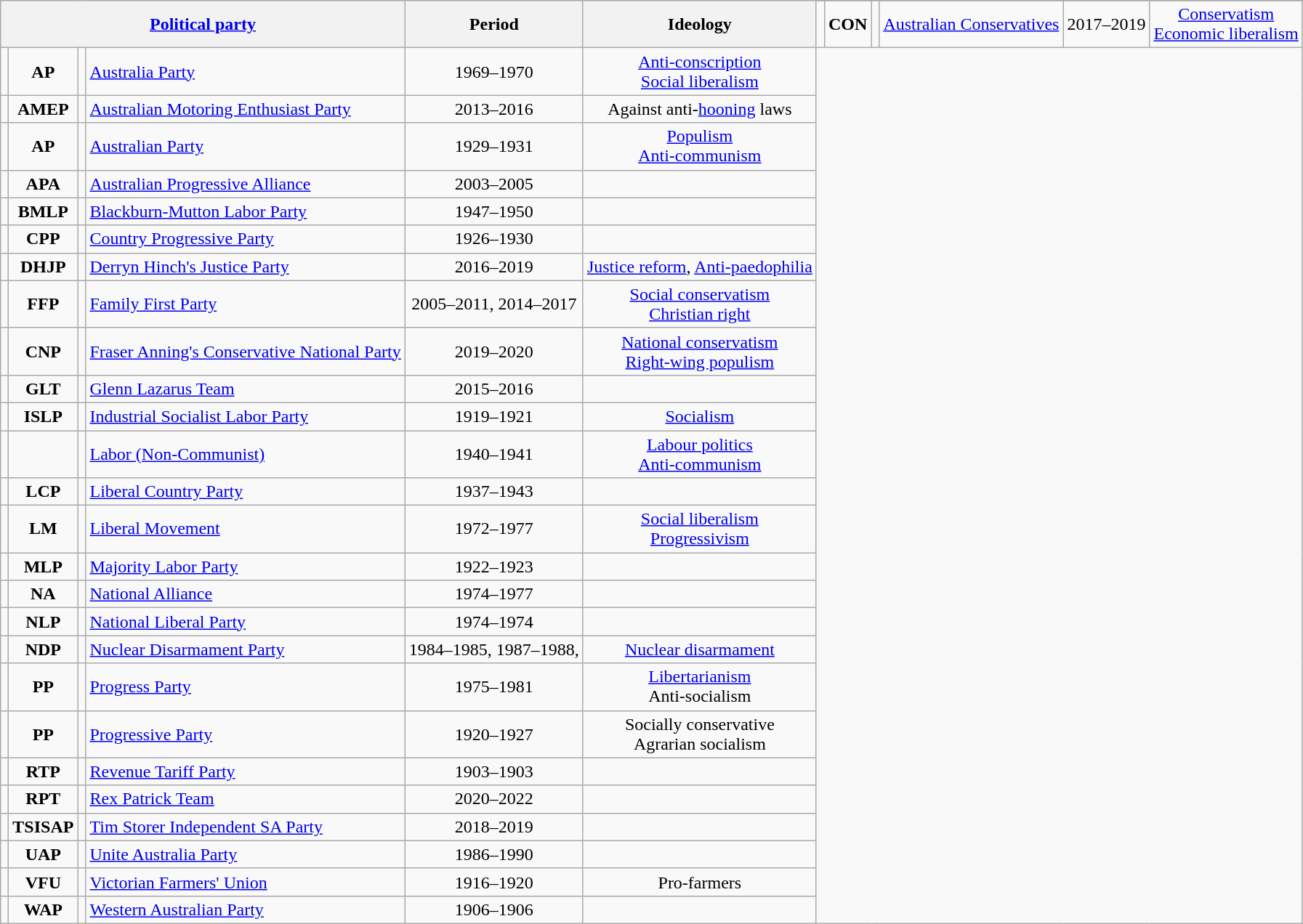<table class="wikitable sortable" style="text-align:center">
<tr>
<th colspan="4" rowspan="2"><a href='#'>Political party</a></th>
<th rowspan="2">Period</th>
<th rowspan="2">Ideology</th>
</tr>
<tr>
<td></td>
<td><strong>CON</strong></td>
<td></td>
<td style="text-align:left;"><a href='#'>Australian Conservatives</a></td>
<td>2017–2019</td>
<td><a href='#'>Conservatism</a><br><a href='#'>Economic liberalism</a></td>
</tr>
<tr>
<td></td>
<td><strong>AP</strong></td>
<td></td>
<td style="text-align:left;"><a href='#'>Australia Party</a></td>
<td>1969–1970</td>
<td><a href='#'>Anti-conscription</a><br><a href='#'>Social liberalism</a></td>
</tr>
<tr>
<td></td>
<td><strong>AMEP</strong></td>
<td></td>
<td style="text-align:left;"><a href='#'>Australian Motoring Enthusiast Party</a></td>
<td>2013–2016</td>
<td>Against anti-<a href='#'>hooning</a> laws</td>
</tr>
<tr>
<td></td>
<td><strong>AP</strong></td>
<td></td>
<td style="text-align:left;"><a href='#'>Australian Party</a></td>
<td>1929–1931</td>
<td><a href='#'>Populism</a><br><a href='#'>Anti-communism</a></td>
</tr>
<tr>
<td></td>
<td><strong>APA</strong></td>
<td></td>
<td style="text-align:left;"><a href='#'>Australian Progressive Alliance</a></td>
<td>2003–2005</td>
<td></td>
</tr>
<tr>
<td></td>
<td><strong>BMLP</strong></td>
<td></td>
<td style="text-align:left;"><a href='#'>Blackburn-Mutton Labor Party</a></td>
<td>1947–1950</td>
<td></td>
</tr>
<tr>
<td></td>
<td><strong>CPP</strong></td>
<td></td>
<td style="text-align:left;"><a href='#'>Country Progressive Party</a></td>
<td>1926–1930</td>
<td></td>
</tr>
<tr>
<td></td>
<td><strong>DHJP</strong></td>
<td></td>
<td style="text-align:left;"><a href='#'>Derryn Hinch's Justice Party</a></td>
<td>2016–2019</td>
<td><a href='#'>Justice reform</a>, <a href='#'>Anti-paedophilia</a></td>
</tr>
<tr>
<td></td>
<td><strong>FFP</strong></td>
<td></td>
<td style="text-align:left;"><a href='#'>Family First Party</a></td>
<td>2005–2011, 2014–2017</td>
<td><a href='#'>Social conservatism</a><br><a href='#'>Christian right</a></td>
</tr>
<tr>
<td></td>
<td><strong>CNP</strong></td>
<td></td>
<td style="text-align:left;"><a href='#'>Fraser Anning's Conservative National Party</a></td>
<td>2019–2020</td>
<td><a href='#'>National conservatism</a><br><a href='#'>Right-wing populism</a></td>
</tr>
<tr>
<td></td>
<td><strong>GLT</strong></td>
<td></td>
<td style="text-align:left;"><a href='#'>Glenn Lazarus Team</a></td>
<td>2015–2016</td>
<td></td>
</tr>
<tr>
<td></td>
<td><strong>ISLP</strong></td>
<td></td>
<td style="text-align:left;"><a href='#'>Industrial Socialist Labor Party</a></td>
<td>1919–1921</td>
<td><a href='#'>Socialism</a></td>
</tr>
<tr>
<td></td>
<td></td>
<td></td>
<td style="text-align:left;"><a href='#'>Labor (Non-Communist)</a></td>
<td>1940–1941</td>
<td><a href='#'>Labour politics</a><br><a href='#'>Anti-communism</a></td>
</tr>
<tr>
<td></td>
<td><strong>LCP</strong></td>
<td></td>
<td style="text-align:left;"><a href='#'>Liberal Country Party</a></td>
<td>1937–1943</td>
<td></td>
</tr>
<tr>
<td></td>
<td><strong>LM</strong></td>
<td></td>
<td style="text-align:left;"><a href='#'>Liberal Movement</a></td>
<td>1972–1977</td>
<td><a href='#'>Social liberalism</a><br><a href='#'>Progressivism</a></td>
</tr>
<tr>
<td></td>
<td><strong>MLP</strong></td>
<td></td>
<td style="text-align:left;"><a href='#'>Majority Labor Party</a></td>
<td>1922–1923</td>
<td></td>
</tr>
<tr>
<td></td>
<td><strong>NA</strong></td>
<td></td>
<td style="text-align:left;"><a href='#'>National Alliance</a></td>
<td>1974–1977</td>
<td></td>
</tr>
<tr>
<td></td>
<td><strong>NLP</strong></td>
<td></td>
<td style="text-align:left;"><a href='#'>National Liberal Party</a></td>
<td>1974–1974</td>
<td></td>
</tr>
<tr>
<td></td>
<td><strong>NDP</strong></td>
<td></td>
<td style="text-align:left;"><a href='#'>Nuclear Disarmament Party</a></td>
<td>1984–1985, 1987–1988,</td>
<td><a href='#'>Nuclear disarmament</a></td>
</tr>
<tr>
<td></td>
<td><strong>PP</strong></td>
<td></td>
<td style="text-align:left;"><a href='#'>Progress Party</a></td>
<td>1975–1981</td>
<td><a href='#'>Libertarianism</a><br>Anti-socialism</td>
</tr>
<tr>
<td></td>
<td><strong>PP</strong></td>
<td></td>
<td style="text-align:left;"><a href='#'>Progressive Party</a></td>
<td>1920–1927</td>
<td>Socially conservative<br>Agrarian socialism</td>
</tr>
<tr>
<td></td>
<td><strong>RTP</strong></td>
<td></td>
<td style="text-align:left;"><a href='#'>Revenue Tariff Party</a></td>
<td>1903–1903</td>
<td></td>
</tr>
<tr>
<td></td>
<td><strong>RPT</strong></td>
<td></td>
<td style="text-align:left;"><a href='#'>Rex Patrick Team</a></td>
<td>2020–2022</td>
<td></td>
</tr>
<tr>
<td></td>
<td><strong>TSISAP</strong></td>
<td></td>
<td style="text-align:left;"><a href='#'>Tim Storer Independent SA Party</a></td>
<td>2018–2019</td>
<td></td>
</tr>
<tr>
<td></td>
<td><strong>UAP</strong></td>
<td></td>
<td style="text-align:left;"><a href='#'>Unite Australia Party</a></td>
<td>1986–1990</td>
<td></td>
</tr>
<tr>
<td></td>
<td><strong>VFU</strong></td>
<td></td>
<td style="text-align:left;"><a href='#'>Victorian Farmers' Union</a></td>
<td>1916–1920</td>
<td>Pro-farmers</td>
</tr>
<tr>
<td></td>
<td><strong>WAP</strong></td>
<td></td>
<td style="text-align:left;"><a href='#'>Western Australian Party</a></td>
<td>1906–1906</td>
<td></td>
</tr>
</table>
